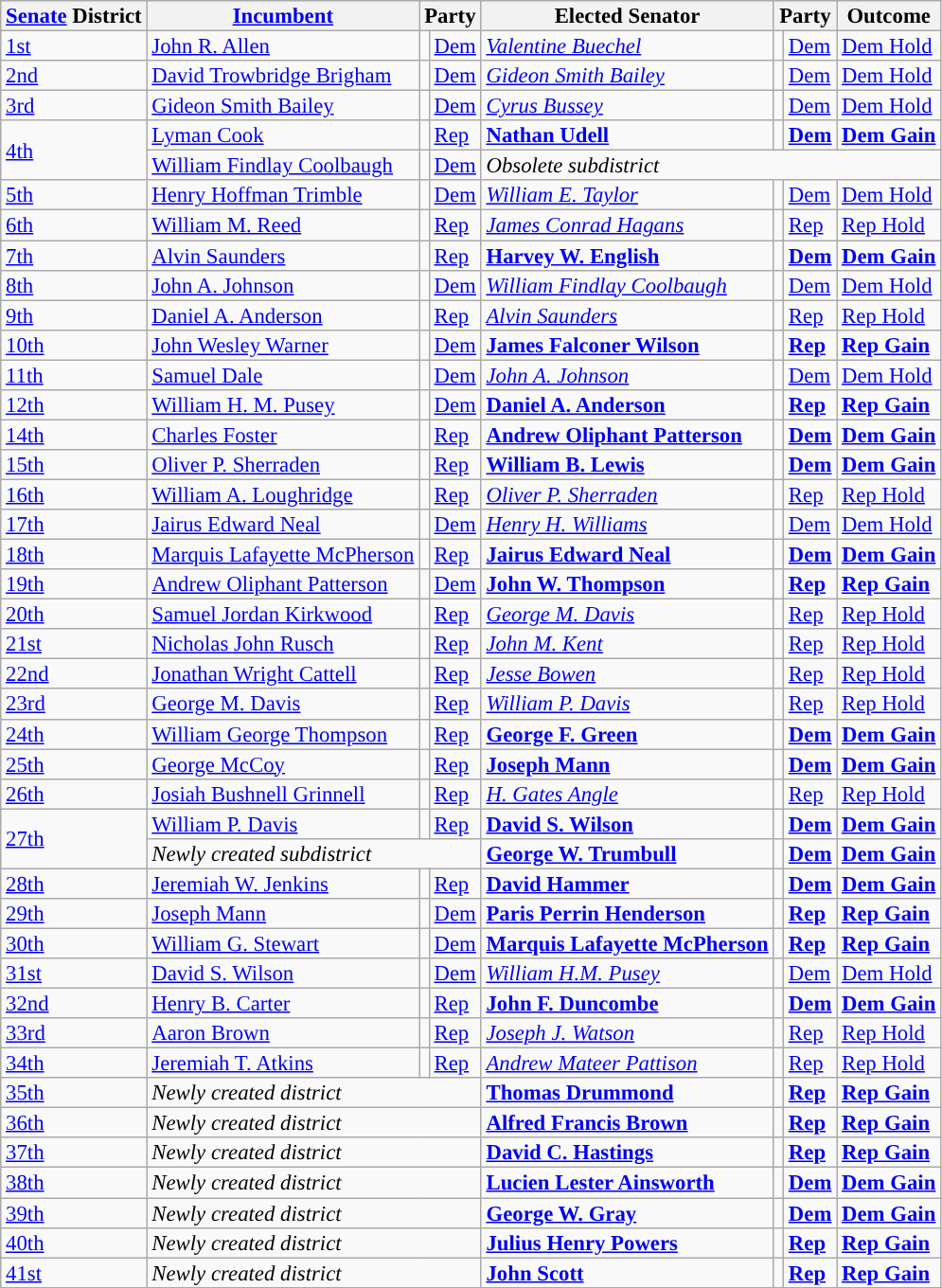<table class="sortable wikitable" style="font-size:95%;line-height:14px;">
<tr>
<th class="sortable"><a href='#'>Senate</a> District</th>
<th class="sortable"><a href='#'>Incumbent</a></th>
<th colspan="2">Party</th>
<th class="sortable">Elected Senator</th>
<th colspan="2">Party</th>
<th class="sortable">Outcome</th>
</tr>
<tr>
<td><a href='#'>1st</a></td>
<td><a href='#'>John R. Allen</a></td>
<td style="background:"></td>
<td><a href='#'>Dem</a></td>
<td><em><a href='#'>Valentine Buechel</a></em></td>
<td style="background:"></td>
<td><a href='#'>Dem</a></td>
<td><a href='#'>Dem Hold</a></td>
</tr>
<tr>
<td><a href='#'>2nd</a></td>
<td><a href='#'>David Trowbridge Brigham</a></td>
<td style="background:"></td>
<td><a href='#'>Dem</a></td>
<td><em><a href='#'>Gideon Smith Bailey</a></em></td>
<td style="background:"></td>
<td><a href='#'>Dem</a></td>
<td><a href='#'>Dem Hold</a></td>
</tr>
<tr>
<td><a href='#'>3rd</a></td>
<td><a href='#'>Gideon Smith Bailey</a></td>
<td style="background:"></td>
<td><a href='#'>Dem</a></td>
<td><em><a href='#'>Cyrus Bussey</a></em></td>
<td style="background:"></td>
<td><a href='#'>Dem</a></td>
<td><a href='#'>Dem Hold</a></td>
</tr>
<tr>
<td rowspan="2"><a href='#'>4th</a></td>
<td><a href='#'>Lyman Cook</a></td>
<td style="background:"></td>
<td><a href='#'>Rep</a></td>
<td><strong><a href='#'>Nathan Udell</a></strong></td>
<td style="background:"></td>
<td><strong><a href='#'>Dem</a></strong></td>
<td><strong><a href='#'>Dem Gain</a></strong></td>
</tr>
<tr>
<td><a href='#'>William Findlay Coolbaugh</a></td>
<td style="background:"></td>
<td><a href='#'>Dem</a></td>
<td colspan="4" ><em>Obsolete subdistrict</em></td>
</tr>
<tr>
<td><a href='#'>5th</a></td>
<td><a href='#'>Henry Hoffman Trimble</a></td>
<td style="background:"></td>
<td><a href='#'>Dem</a></td>
<td><em><a href='#'>William E. Taylor</a></em></td>
<td style="background:"></td>
<td><a href='#'>Dem</a></td>
<td><a href='#'>Dem Hold</a></td>
</tr>
<tr>
<td><a href='#'>6th</a></td>
<td><a href='#'>William M. Reed</a></td>
<td style="background:"></td>
<td><a href='#'>Rep</a></td>
<td><em><a href='#'>James Conrad Hagans</a></em></td>
<td style="background:"></td>
<td><a href='#'>Rep</a></td>
<td><a href='#'>Rep Hold</a></td>
</tr>
<tr>
<td><a href='#'>7th</a></td>
<td><a href='#'>Alvin Saunders</a></td>
<td style="background:"></td>
<td><a href='#'>Rep</a></td>
<td><strong><a href='#'>Harvey W. English</a></strong></td>
<td style="background:"></td>
<td><strong><a href='#'>Dem</a></strong></td>
<td><strong><a href='#'>Dem Gain</a></strong></td>
</tr>
<tr>
<td><a href='#'>8th</a></td>
<td><a href='#'>John A. Johnson</a></td>
<td style="background:"></td>
<td><a href='#'>Dem</a></td>
<td><em><a href='#'>William Findlay Coolbaugh</a></em></td>
<td style="background:"></td>
<td><a href='#'>Dem</a></td>
<td><a href='#'>Dem Hold</a></td>
</tr>
<tr>
<td><a href='#'>9th</a></td>
<td><a href='#'>Daniel A. Anderson</a></td>
<td style="background:"></td>
<td><a href='#'>Rep</a></td>
<td><em><a href='#'>Alvin Saunders</a></em></td>
<td style="background:"></td>
<td><a href='#'>Rep</a></td>
<td><a href='#'>Rep Hold</a></td>
</tr>
<tr>
<td><a href='#'>10th</a></td>
<td><a href='#'>John Wesley Warner</a></td>
<td style="background:"></td>
<td><a href='#'>Dem</a></td>
<td><strong><a href='#'>James Falconer Wilson</a></strong></td>
<td style="background:"></td>
<td><strong><a href='#'>Rep</a></strong></td>
<td><strong><a href='#'>Rep Gain</a></strong></td>
</tr>
<tr>
<td><a href='#'>11th</a></td>
<td><a href='#'>Samuel Dale</a></td>
<td style="background:"></td>
<td><a href='#'>Dem</a></td>
<td><em><a href='#'>John A. Johnson</a></em></td>
<td style="background:"></td>
<td><a href='#'>Dem</a></td>
<td><a href='#'>Dem Hold</a></td>
</tr>
<tr>
<td><a href='#'>12th</a></td>
<td><a href='#'>William H. M. Pusey</a></td>
<td style="background:"></td>
<td><a href='#'>Dem</a></td>
<td><strong><a href='#'>Daniel A. Anderson</a></strong></td>
<td style="background:"></td>
<td><strong><a href='#'>Rep</a></strong></td>
<td><strong><a href='#'>Rep Gain</a></strong></td>
</tr>
<tr>
<td><a href='#'>14th</a></td>
<td><a href='#'>Charles Foster</a></td>
<td style="background:"></td>
<td><a href='#'>Rep</a></td>
<td><strong><a href='#'>Andrew Oliphant Patterson</a></strong></td>
<td style="background:"></td>
<td><strong><a href='#'>Dem</a></strong></td>
<td><strong><a href='#'>Dem Gain</a></strong></td>
</tr>
<tr>
<td><a href='#'>15th</a></td>
<td><a href='#'>Oliver P. Sherraden</a></td>
<td style="background:"></td>
<td><a href='#'>Rep</a></td>
<td><strong><a href='#'>William B. Lewis</a></strong></td>
<td style="background:"></td>
<td><strong><a href='#'>Dem</a></strong></td>
<td><strong><a href='#'>Dem Gain</a></strong></td>
</tr>
<tr>
<td><a href='#'>16th</a></td>
<td><a href='#'>William A. Loughridge</a></td>
<td style="background:"></td>
<td><a href='#'>Rep</a></td>
<td><em><a href='#'>Oliver P. Sherraden</a></em></td>
<td style="background:"></td>
<td><a href='#'>Rep</a></td>
<td><a href='#'>Rep Hold</a></td>
</tr>
<tr>
<td><a href='#'>17th</a></td>
<td><a href='#'>Jairus Edward Neal</a></td>
<td style="background:"></td>
<td><a href='#'>Dem</a></td>
<td><em><a href='#'>Henry H. Williams</a></em></td>
<td style="background:"></td>
<td><a href='#'>Dem</a></td>
<td><a href='#'>Dem Hold</a></td>
</tr>
<tr>
<td><a href='#'>18th</a></td>
<td><a href='#'>Marquis Lafayette McPherson</a></td>
<td style="background:"></td>
<td><a href='#'>Rep</a></td>
<td><strong><a href='#'>Jairus Edward Neal</a></strong></td>
<td style="background:"></td>
<td><strong><a href='#'>Dem</a></strong></td>
<td><strong><a href='#'>Dem Gain</a></strong></td>
</tr>
<tr>
<td><a href='#'>19th</a></td>
<td><a href='#'>Andrew Oliphant Patterson</a></td>
<td style="background:"></td>
<td><a href='#'>Dem</a></td>
<td><strong><a href='#'>John W. Thompson</a></strong></td>
<td style="background:"></td>
<td><strong><a href='#'>Rep</a></strong></td>
<td><strong><a href='#'>Rep Gain</a></strong></td>
</tr>
<tr>
<td><a href='#'>20th</a></td>
<td><a href='#'>Samuel Jordan Kirkwood</a></td>
<td style="background:"></td>
<td><a href='#'>Rep</a></td>
<td><em><a href='#'>George M. Davis</a></em></td>
<td style="background:"></td>
<td><a href='#'>Rep</a></td>
<td><a href='#'>Rep Hold</a></td>
</tr>
<tr>
<td><a href='#'>21st</a></td>
<td><a href='#'>Nicholas John Rusch</a></td>
<td style="background:"></td>
<td><a href='#'>Rep</a></td>
<td><em><a href='#'>John M. Kent</a></em></td>
<td style="background:"></td>
<td><a href='#'>Rep</a></td>
<td><a href='#'>Rep Hold</a></td>
</tr>
<tr>
<td><a href='#'>22nd</a></td>
<td><a href='#'>Jonathan Wright Cattell</a></td>
<td style="background:"></td>
<td><a href='#'>Rep</a></td>
<td><em><a href='#'>Jesse Bowen</a></em></td>
<td style="background:"></td>
<td><a href='#'>Rep</a></td>
<td><a href='#'>Rep Hold</a></td>
</tr>
<tr>
<td><a href='#'>23rd</a></td>
<td><a href='#'>George M. Davis</a></td>
<td style="background:"></td>
<td><a href='#'>Rep</a></td>
<td><em><a href='#'>William P. Davis</a></em></td>
<td style="background:"></td>
<td><a href='#'>Rep</a></td>
<td><a href='#'>Rep Hold</a></td>
</tr>
<tr>
<td><a href='#'>24th</a></td>
<td><a href='#'>William George Thompson</a></td>
<td style="background:"></td>
<td><a href='#'>Rep</a></td>
<td><strong><a href='#'>George F. Green</a></strong></td>
<td style="background:"></td>
<td><strong><a href='#'>Dem</a></strong></td>
<td><strong><a href='#'>Dem Gain</a></strong></td>
</tr>
<tr>
<td><a href='#'>25th</a></td>
<td><a href='#'>George McCoy</a></td>
<td style="background:"></td>
<td><a href='#'>Rep</a></td>
<td><strong><a href='#'>Joseph Mann</a></strong></td>
<td style="background:"></td>
<td><strong><a href='#'>Dem</a></strong></td>
<td><strong><a href='#'>Dem Gain</a></strong></td>
</tr>
<tr>
<td><a href='#'>26th</a></td>
<td><a href='#'>Josiah Bushnell Grinnell</a></td>
<td style="background:"></td>
<td><a href='#'>Rep</a></td>
<td><em><a href='#'>H. Gates Angle</a></em></td>
<td style="background:"></td>
<td><a href='#'>Rep</a></td>
<td><a href='#'>Rep Hold</a></td>
</tr>
<tr>
<td rowspan="2"><a href='#'>27th</a></td>
<td><a href='#'>William P. Davis</a></td>
<td style="background:"></td>
<td><a href='#'>Rep</a></td>
<td><strong><a href='#'>David S. Wilson</a></strong></td>
<td style="background:"></td>
<td><strong><a href='#'>Dem</a></strong></td>
<td><strong><a href='#'>Dem Gain</a></strong></td>
</tr>
<tr>
<td colspan="3" ><em>Newly created subdistrict</em></td>
<td><strong><a href='#'>George W. Trumbull</a></strong></td>
<td style="background:"></td>
<td><strong><a href='#'>Dem</a></strong></td>
<td><strong><a href='#'>Dem Gain</a></strong></td>
</tr>
<tr>
<td><a href='#'>28th</a></td>
<td><a href='#'>Jeremiah W. Jenkins</a></td>
<td style="background:"></td>
<td><a href='#'>Rep</a></td>
<td><strong><a href='#'>David Hammer</a></strong></td>
<td style="background:"></td>
<td><strong><a href='#'>Dem</a></strong></td>
<td><strong><a href='#'>Dem Gain</a></strong></td>
</tr>
<tr>
<td><a href='#'>29th</a></td>
<td><a href='#'>Joseph Mann</a></td>
<td style="background:"></td>
<td><a href='#'>Dem</a></td>
<td><strong><a href='#'>Paris Perrin Henderson</a></strong></td>
<td style="background:"></td>
<td><strong><a href='#'>Rep</a></strong></td>
<td><strong><a href='#'>Rep Gain</a></strong></td>
</tr>
<tr>
<td><a href='#'>30th</a></td>
<td><a href='#'>William G. Stewart</a></td>
<td style="background:"></td>
<td><a href='#'>Dem</a></td>
<td><strong><a href='#'>Marquis Lafayette McPherson</a></strong></td>
<td style="background:"></td>
<td><strong><a href='#'>Rep</a></strong></td>
<td><strong><a href='#'>Rep Gain</a></strong></td>
</tr>
<tr>
<td><a href='#'>31st</a></td>
<td><a href='#'>David S. Wilson</a></td>
<td style="background:"></td>
<td><a href='#'>Dem</a></td>
<td><em><a href='#'>William H.M. Pusey</a></em></td>
<td style="background:"></td>
<td><a href='#'>Dem</a></td>
<td><a href='#'>Dem Hold</a></td>
</tr>
<tr>
<td><a href='#'>32nd</a></td>
<td><a href='#'>Henry B. Carter</a></td>
<td style="background:"></td>
<td><a href='#'>Rep</a></td>
<td><strong><a href='#'>John F. Duncombe</a></strong></td>
<td style="background:"></td>
<td><strong><a href='#'>Dem</a></strong></td>
<td><strong><a href='#'>Dem Gain</a></strong></td>
</tr>
<tr>
<td><a href='#'>33rd</a></td>
<td><a href='#'>Aaron Brown</a></td>
<td style="background:"></td>
<td><a href='#'>Rep</a></td>
<td><em><a href='#'>Joseph J. Watson</a></em></td>
<td style="background:"></td>
<td><a href='#'>Rep</a></td>
<td><a href='#'>Rep Hold</a></td>
</tr>
<tr>
<td><a href='#'>34th</a></td>
<td><a href='#'>Jeremiah T. Atkins</a></td>
<td style="background:"></td>
<td><a href='#'>Rep</a></td>
<td><em><a href='#'>Andrew Mateer Pattison</a></em></td>
<td style="background:"></td>
<td><a href='#'>Rep</a></td>
<td><a href='#'>Rep Hold</a></td>
</tr>
<tr>
<td><a href='#'>35th</a></td>
<td colspan="3" ><em>Newly created district</em></td>
<td><strong><a href='#'>Thomas Drummond</a></strong></td>
<td style="background:"></td>
<td><strong><a href='#'>Rep</a></strong></td>
<td><strong><a href='#'>Rep Gain</a></strong></td>
</tr>
<tr>
<td><a href='#'>36th</a></td>
<td colspan="3" ><em>Newly created district</em></td>
<td><strong><a href='#'>Alfred Francis Brown</a></strong></td>
<td style="background:"></td>
<td><strong><a href='#'>Rep</a></strong></td>
<td><strong><a href='#'>Rep Gain</a></strong></td>
</tr>
<tr>
<td><a href='#'>37th</a></td>
<td colspan="3" ><em>Newly created district</em></td>
<td><strong><a href='#'>David C. Hastings</a></strong></td>
<td style="background:"></td>
<td><strong><a href='#'>Rep</a></strong></td>
<td><strong><a href='#'>Rep Gain</a></strong></td>
</tr>
<tr>
<td><a href='#'>38th</a></td>
<td colspan="3" ><em>Newly created district</em></td>
<td><strong><a href='#'>Lucien Lester Ainsworth</a></strong></td>
<td style="background:"></td>
<td><strong><a href='#'>Dem</a></strong></td>
<td><strong><a href='#'>Dem Gain</a></strong></td>
</tr>
<tr>
<td><a href='#'>39th</a></td>
<td colspan="3" ><em>Newly created district</em></td>
<td><strong><a href='#'>George W. Gray</a></strong></td>
<td style="background:"></td>
<td><strong><a href='#'>Dem</a></strong></td>
<td><strong><a href='#'>Dem Gain</a></strong></td>
</tr>
<tr>
<td><a href='#'>40th</a></td>
<td colspan="3" ><em>Newly created district</em></td>
<td><strong><a href='#'>Julius Henry Powers</a></strong></td>
<td style="background:"></td>
<td><strong><a href='#'>Rep</a></strong></td>
<td><strong><a href='#'>Rep Gain</a></strong></td>
</tr>
<tr>
<td><a href='#'>41st</a></td>
<td colspan="3" ><em>Newly created district</em></td>
<td><strong><a href='#'>John Scott</a></strong></td>
<td style="background:"></td>
<td><strong><a href='#'>Rep</a></strong></td>
<td><strong><a href='#'>Rep Gain</a></strong></td>
</tr>
<tr>
</tr>
</table>
